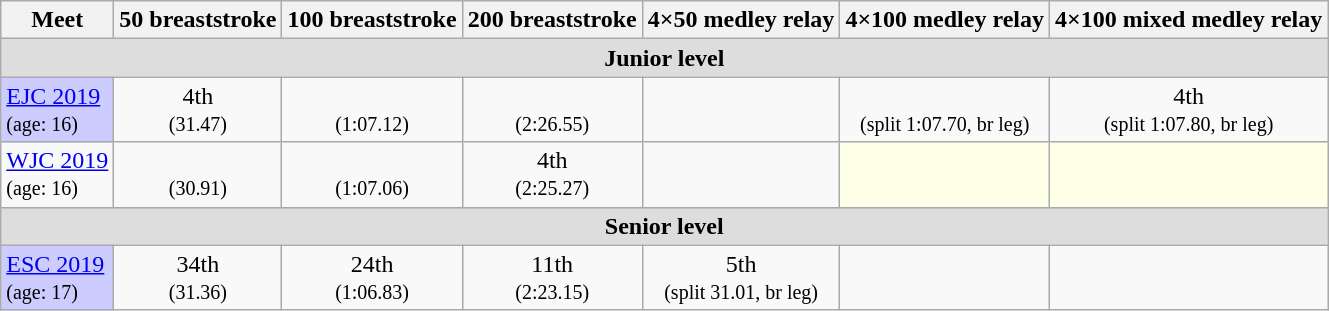<table class="sortable wikitable">
<tr>
<th>Meet</th>
<th class="unsortable">50 breaststroke</th>
<th class="unsortable">100 breaststroke</th>
<th class="unsortable">200 breaststroke</th>
<th class="unsortable">4×50 medley relay</th>
<th class="unsortable">4×100 medley relay</th>
<th class="unsortable">4×100 mixed medley relay</th>
</tr>
<tr bgcolor="#DDDDDD">
<td colspan="7" align="center"><strong>Junior level</strong></td>
</tr>
<tr>
<td style="background:#ccccff"><a href='#'>EJC 2019</a><br><small>(age: 16)</small></td>
<td align="center">4th<br><small>(31.47)</small></td>
<td align="center"><br><small>(1:07.12)</small></td>
<td align="center"><br><small>(2:26.55)</small></td>
<td></td>
<td align="center"><br><small>(split 1:07.70, br leg)</small></td>
<td align="center">4th<br><small>(split 1:07.80, br leg)</small></td>
</tr>
<tr>
<td><a href='#'>WJC 2019</a><br><small>(age: 16)</small></td>
<td align="center"><br><small>(30.91)</small></td>
<td align="center"><br><small>(1:07.06)</small></td>
<td align="center">4th<br><small>(2:25.27)</small></td>
<td></td>
<td style="background:#fdffe7"></td>
<td style="background:#fdffe7"></td>
</tr>
<tr bgcolor="#DDDDDD">
<td colspan="7" align="center"><strong>Senior level</strong></td>
</tr>
<tr>
<td style="background:#ccccff"><a href='#'>ESC 2019</a><br><small>(age: 17)</small></td>
<td align="center">34th<br><small>(31.36)</small></td>
<td align="center">24th<br><small>(1:06.83)</small></td>
<td align="center">11th<br><small>(2:23.15)</small></td>
<td align="center">5th<br><small>(split 31.01, br leg)</small></td>
<td></td>
<td></td>
</tr>
</table>
